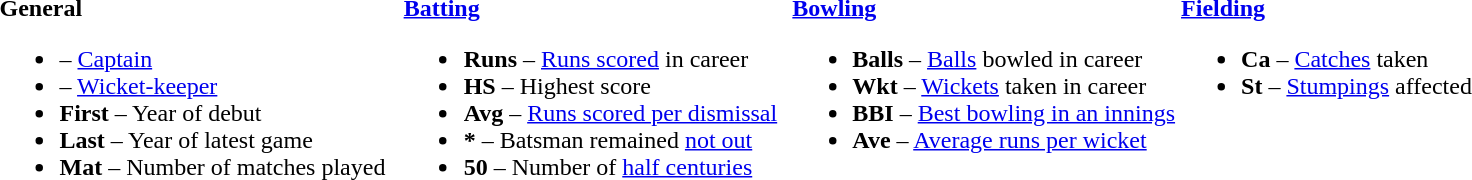<table>
<tr>
<td valign="top" style="width:26%"><br><strong>General</strong><ul><li> – <a href='#'>Captain</a></li><li> – <a href='#'>Wicket-keeper</a></li><li><strong>First</strong> – Year of debut</li><li><strong>Last</strong> – Year of latest game</li><li><strong>Mat</strong> – Number of matches played</li></ul></td>
<td valign="top" style="width:25%"><br><strong><a href='#'>Batting</a></strong><ul><li><strong>Runs</strong> – <a href='#'>Runs scored</a> in career</li><li><strong>HS</strong> – Highest score</li><li><strong>Avg</strong> – <a href='#'>Runs scored per dismissal</a></li><li><strong>*</strong> – Batsman remained <a href='#'>not out</a></li><li><strong>50</strong> – Number of <a href='#'>half centuries</a></li></ul></td>
<td valign="top" style="width:25%"><br><strong><a href='#'>Bowling</a></strong><ul><li><strong>Balls</strong> – <a href='#'>Balls</a> bowled in career</li><li><strong>Wkt</strong> – <a href='#'>Wickets</a> taken in career</li><li><strong>BBI</strong> – <a href='#'>Best bowling in an innings</a></li><li><strong>Ave</strong> – <a href='#'>Average runs per wicket</a></li></ul></td>
<td valign="top" style="width:24%"><br><strong><a href='#'>Fielding</a></strong><ul><li><strong>Ca</strong> – <a href='#'>Catches</a> taken</li><li><strong>St</strong> – <a href='#'>Stumpings</a> affected</li></ul></td>
</tr>
</table>
